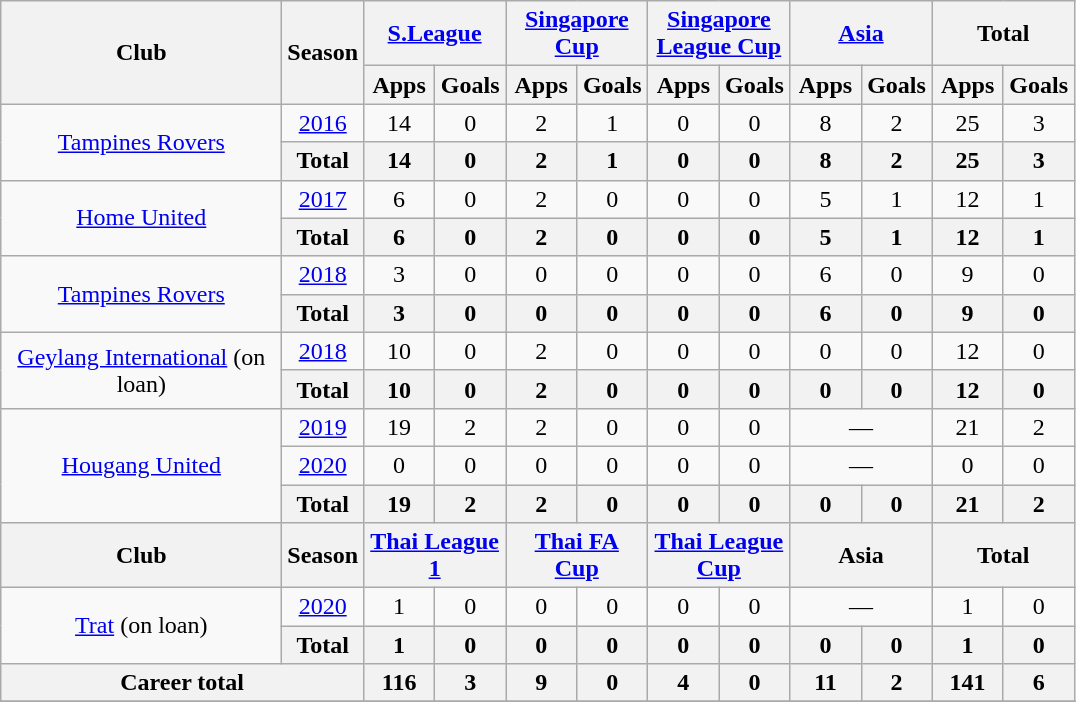<table class="wikitable" style="text-align:center">
<tr>
<th rowspan=2 width=180>Club</th>
<th rowspan=2>Season</th>
<th colspan=2><a href='#'>S.League</a></th>
<th colspan=2><a href='#'>Singapore Cup</a></th>
<th colspan=2><a href='#'>Singapore<br>League Cup</a></th>
<th colspan="2"><a href='#'>Asia</a></th>
<th colspan=2>Total</th>
</tr>
<tr>
<th width=40>Apps</th>
<th width=40>Goals</th>
<th width=40>Apps</th>
<th width=40>Goals</th>
<th width=40>Apps</th>
<th width=40>Goals</th>
<th width=40>Apps</th>
<th width=40>Goals</th>
<th width=40>Apps</th>
<th width=40>Goals</th>
</tr>
<tr>
<td rowspan="2"><a href='#'>Tampines Rovers</a></td>
<td><a href='#'>2016</a></td>
<td>14</td>
<td>0</td>
<td>2</td>
<td>1</td>
<td>0</td>
<td>0</td>
<td>8</td>
<td>2</td>
<td>25</td>
<td>3</td>
</tr>
<tr>
<th>Total</th>
<th>14</th>
<th>0</th>
<th>2</th>
<th>1</th>
<th>0</th>
<th>0</th>
<th>8</th>
<th>2</th>
<th>25</th>
<th>3</th>
</tr>
<tr>
<td rowspan="2"><a href='#'>Home United</a></td>
<td><a href='#'>2017</a></td>
<td>6</td>
<td>0</td>
<td>2</td>
<td>0</td>
<td>0</td>
<td>0</td>
<td>5</td>
<td>1</td>
<td>12</td>
<td>1</td>
</tr>
<tr>
<th>Total</th>
<th>6</th>
<th>0</th>
<th>2</th>
<th>0</th>
<th>0</th>
<th>0</th>
<th>5</th>
<th>1</th>
<th>12</th>
<th>1</th>
</tr>
<tr>
<td rowspan="2"><a href='#'>Tampines Rovers</a></td>
<td><a href='#'>2018</a></td>
<td>3</td>
<td>0</td>
<td>0</td>
<td>0</td>
<td>0</td>
<td>0</td>
<td>6</td>
<td>0</td>
<td>9</td>
<td>0</td>
</tr>
<tr>
<th>Total</th>
<th>3</th>
<th>0</th>
<th>0</th>
<th>0</th>
<th>0</th>
<th>0</th>
<th>6</th>
<th>0</th>
<th>9</th>
<th>0</th>
</tr>
<tr>
<td rowspan="2"><a href='#'>Geylang International</a> (on loan)</td>
<td><a href='#'>2018</a></td>
<td>10</td>
<td>0</td>
<td>2</td>
<td>0</td>
<td>0</td>
<td>0</td>
<td>0</td>
<td>0</td>
<td>12</td>
<td>0</td>
</tr>
<tr>
<th>Total</th>
<th>10</th>
<th>0</th>
<th>2</th>
<th>0</th>
<th>0</th>
<th>0</th>
<th>0</th>
<th>0</th>
<th>12</th>
<th>0</th>
</tr>
<tr>
<td rowspan="3"><a href='#'>Hougang United</a></td>
<td><a href='#'>2019</a></td>
<td>19</td>
<td>2</td>
<td>2</td>
<td>0</td>
<td>0</td>
<td>0</td>
<td colspan="2">—</td>
<td>21</td>
<td>2</td>
</tr>
<tr>
<td><a href='#'>2020</a></td>
<td>0</td>
<td>0</td>
<td>0</td>
<td>0</td>
<td>0</td>
<td>0</td>
<td colspan="2">—</td>
<td>0</td>
<td>0</td>
</tr>
<tr>
<th>Total</th>
<th>19</th>
<th>2</th>
<th>2</th>
<th>0</th>
<th>0</th>
<th>0</th>
<th>0</th>
<th>0</th>
<th>21</th>
<th>2</th>
</tr>
<tr>
<th rowspan="1">Club</th>
<th rowspan="1">Season</th>
<th colspan="2"><a href='#'>Thai League 1</a></th>
<th colspan="2"><a href='#'>Thai FA Cup</a></th>
<th colspan="2"><a href='#'>Thai League Cup</a></th>
<th colspan="2">Asia</th>
<th colspan="2">Total</th>
</tr>
<tr>
<td rowspan="2"><a href='#'>Trat</a> (on loan)</td>
<td><a href='#'>2020</a></td>
<td>1</td>
<td>0</td>
<td>0</td>
<td>0</td>
<td>0</td>
<td>0</td>
<td colspan="2">—</td>
<td>1</td>
<td>0</td>
</tr>
<tr>
<th>Total</th>
<th>1</th>
<th>0</th>
<th>0</th>
<th>0</th>
<th>0</th>
<th>0</th>
<th>0</th>
<th>0</th>
<th>1</th>
<th>0</th>
</tr>
<tr>
<th colspan="2">Career total</th>
<th>116</th>
<th>3</th>
<th>9</th>
<th>0</th>
<th>4</th>
<th>0</th>
<th>11</th>
<th>2</th>
<th>141</th>
<th>6</th>
</tr>
<tr>
</tr>
</table>
